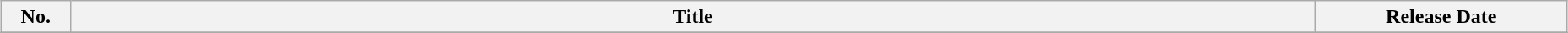<table class="wikitable plainrowheaders" style="width:98%; margin:auto; background:#FFF;">
<tr>
<th style="width:3em;">No.</th>
<th>Title</th>
<th style="width:12em;">Release Date</th>
</tr>
<tr>
</tr>
</table>
